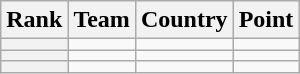<table class="wikitable sortable">
<tr>
<th>Rank</th>
<th>Team</th>
<th>Country</th>
<th>Point</th>
</tr>
<tr>
<th></th>
<td></td>
<td></td>
<td></td>
</tr>
<tr>
<th></th>
<td></td>
<td></td>
<td></td>
</tr>
<tr>
<th></th>
<td></td>
<td></td>
<td></td>
</tr>
</table>
